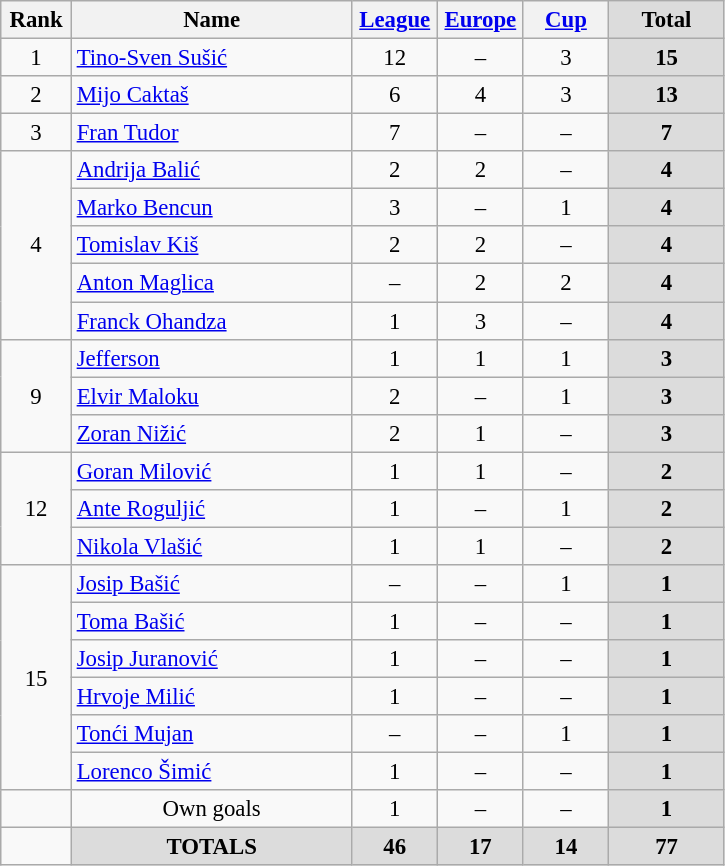<table class="wikitable" style="font-size: 95%; text-align: center;">
<tr>
<th width=40>Rank</th>
<th width=180>Name</th>
<th width=50><a href='#'>League</a></th>
<th width=50><a href='#'>Europe</a></th>
<th width=50><a href='#'>Cup</a></th>
<th width=70 style="background: #DCDCDC">Total</th>
</tr>
<tr>
<td rowspan=1>1</td>
<td style="text-align:left;"> <a href='#'>Tino-Sven Sušić</a></td>
<td>12</td>
<td>–</td>
<td>3</td>
<th style="background: #DCDCDC">15</th>
</tr>
<tr>
<td rowspan=1>2</td>
<td style="text-align:left;"> <a href='#'>Mijo Caktaš</a></td>
<td>6</td>
<td>4</td>
<td>3</td>
<th style="background: #DCDCDC">13</th>
</tr>
<tr>
<td rowspan=1>3</td>
<td style="text-align:left;"> <a href='#'>Fran Tudor</a></td>
<td>7</td>
<td>–</td>
<td>–</td>
<th style="background: #DCDCDC">7</th>
</tr>
<tr>
<td rowspan=5>4</td>
<td style="text-align:left;"> <a href='#'>Andrija Balić</a></td>
<td>2</td>
<td>2</td>
<td>–</td>
<th style="background: #DCDCDC">4</th>
</tr>
<tr>
<td style="text-align:left;"> <a href='#'>Marko Bencun</a></td>
<td>3</td>
<td>–</td>
<td>1</td>
<th style="background: #DCDCDC">4</th>
</tr>
<tr>
<td style="text-align:left;"> <a href='#'>Tomislav Kiš</a></td>
<td>2</td>
<td>2</td>
<td>–</td>
<th style="background: #DCDCDC">4</th>
</tr>
<tr>
<td style="text-align:left;"> <a href='#'>Anton Maglica</a></td>
<td>–</td>
<td>2</td>
<td>2</td>
<th style="background: #DCDCDC">4</th>
</tr>
<tr>
<td style="text-align:left;"> <a href='#'>Franck Ohandza</a></td>
<td>1</td>
<td>3</td>
<td>–</td>
<th style="background: #DCDCDC">4</th>
</tr>
<tr>
<td rowspan=3>9</td>
<td style="text-align:left;"> <a href='#'>Jefferson</a></td>
<td>1</td>
<td>1</td>
<td>1</td>
<th style="background: #DCDCDC">3</th>
</tr>
<tr>
<td style="text-align:left;"> <a href='#'>Elvir Maloku</a></td>
<td>2</td>
<td>–</td>
<td>1</td>
<th style="background: #DCDCDC">3</th>
</tr>
<tr>
<td style="text-align:left;"> <a href='#'>Zoran Nižić</a></td>
<td>2</td>
<td>1</td>
<td>–</td>
<th style="background: #DCDCDC">3</th>
</tr>
<tr>
<td rowspan=3>12</td>
<td style="text-align:left;"> <a href='#'>Goran Milović</a></td>
<td>1</td>
<td>1</td>
<td>–</td>
<th style="background: #DCDCDC">2</th>
</tr>
<tr>
<td style="text-align:left;"> <a href='#'>Ante Roguljić</a></td>
<td>1</td>
<td>–</td>
<td>1</td>
<th style="background: #DCDCDC">2</th>
</tr>
<tr>
<td style="text-align:left;"> <a href='#'>Nikola Vlašić</a></td>
<td>1</td>
<td>1</td>
<td>–</td>
<th style="background: #DCDCDC">2</th>
</tr>
<tr>
<td rowspan=6>15</td>
<td style="text-align:left;"> <a href='#'>Josip Bašić</a></td>
<td>–</td>
<td>–</td>
<td>1</td>
<th style="background: #DCDCDC">1</th>
</tr>
<tr>
<td style="text-align:left;"> <a href='#'>Toma Bašić</a></td>
<td>1</td>
<td>–</td>
<td>–</td>
<th style="background: #DCDCDC">1</th>
</tr>
<tr>
<td style="text-align:left;"> <a href='#'>Josip Juranović</a></td>
<td>1</td>
<td>–</td>
<td>–</td>
<th style="background: #DCDCDC">1</th>
</tr>
<tr>
<td style="text-align:left;"> <a href='#'>Hrvoje Milić</a></td>
<td>1</td>
<td>–</td>
<td>–</td>
<th style="background: #DCDCDC">1</th>
</tr>
<tr>
<td style="text-align:left;"> <a href='#'>Tonći Mujan</a></td>
<td>–</td>
<td>–</td>
<td>1</td>
<th style="background: #DCDCDC">1</th>
</tr>
<tr>
<td style="text-align:left;"> <a href='#'>Lorenco Šimić</a></td>
<td>1</td>
<td>–</td>
<td>–</td>
<th style="background: #DCDCDC">1</th>
</tr>
<tr>
<td></td>
<td style="text-align:center;">Own goals</td>
<td>1</td>
<td>–</td>
<td>–</td>
<th style="background: #DCDCDC">1</th>
</tr>
<tr>
<td></td>
<th style="background: #DCDCDC">TOTALS</th>
<th style="background: #DCDCDC">46</th>
<th style="background: #DCDCDC">17</th>
<th style="background: #DCDCDC">14</th>
<th style="background: #DCDCDC">77</th>
</tr>
</table>
